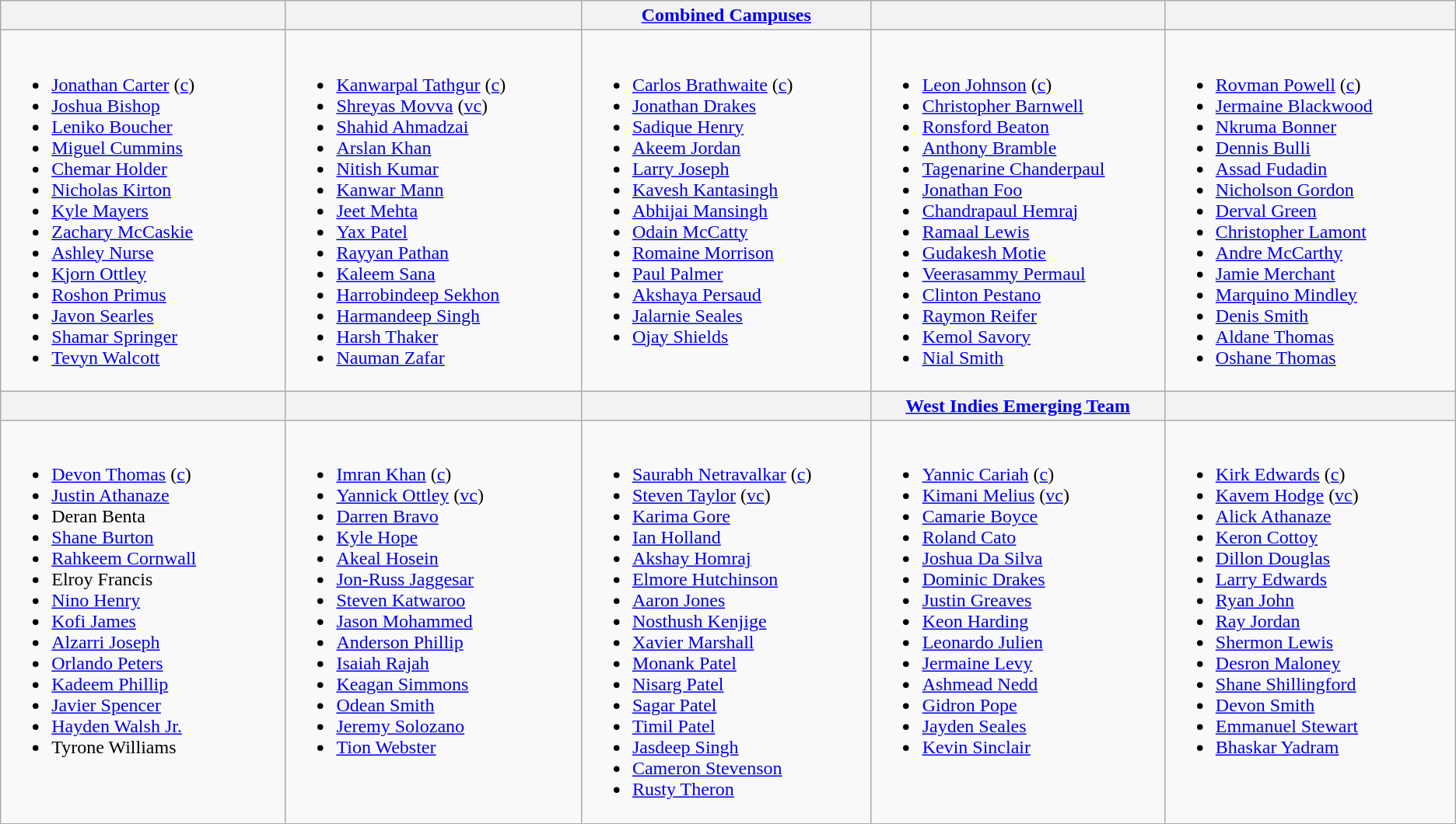<table class="wikitable">
<tr>
<th width=330></th>
<th width=330></th>
<th width=330><a href='#'>Combined Campuses</a></th>
<th width=330></th>
<th width=330></th>
</tr>
<tr>
<td valign=top><br><ul><li><a href='#'>Jonathan Carter</a> (<a href='#'>c</a>)</li><li><a href='#'>Joshua Bishop</a></li><li><a href='#'>Leniko Boucher</a></li><li><a href='#'>Miguel Cummins</a></li><li><a href='#'>Chemar Holder</a></li><li><a href='#'>Nicholas Kirton</a></li><li><a href='#'>Kyle Mayers</a></li><li><a href='#'>Zachary McCaskie</a></li><li><a href='#'>Ashley Nurse</a></li><li><a href='#'>Kjorn Ottley</a></li><li><a href='#'>Roshon Primus</a></li><li><a href='#'>Javon Searles</a></li><li><a href='#'>Shamar Springer</a></li><li><a href='#'>Tevyn Walcott</a></li></ul></td>
<td valign=top><br><ul><li><a href='#'>Kanwarpal Tathgur</a> (<a href='#'>c</a>)</li><li><a href='#'>Shreyas Movva</a> (<a href='#'>vc</a>)</li><li><a href='#'>Shahid Ahmadzai</a></li><li><a href='#'>Arslan Khan</a></li><li><a href='#'>Nitish Kumar</a></li><li><a href='#'>Kanwar Mann</a></li><li><a href='#'>Jeet Mehta</a></li><li><a href='#'>Yax Patel</a></li><li><a href='#'>Rayyan Pathan</a></li><li><a href='#'>Kaleem Sana</a></li><li><a href='#'>Harrobindeep Sekhon</a></li><li><a href='#'>Harmandeep Singh</a></li><li><a href='#'>Harsh Thaker</a></li><li><a href='#'>Nauman Zafar</a></li></ul></td>
<td valign=top><br><ul><li><a href='#'>Carlos Brathwaite</a> (<a href='#'>c</a>)</li><li><a href='#'>Jonathan Drakes</a></li><li><a href='#'>Sadique Henry</a></li><li><a href='#'>Akeem Jordan</a></li><li><a href='#'>Larry Joseph</a></li><li><a href='#'>Kavesh Kantasingh</a></li><li><a href='#'>Abhijai Mansingh</a></li><li><a href='#'>Odain McCatty</a></li><li><a href='#'>Romaine Morrison</a></li><li><a href='#'>Paul Palmer</a></li><li><a href='#'>Akshaya Persaud</a></li><li><a href='#'>Jalarnie Seales</a></li><li><a href='#'>Ojay Shields</a></li></ul></td>
<td valign=top><br><ul><li><a href='#'>Leon Johnson</a> (<a href='#'>c</a>)</li><li><a href='#'>Christopher Barnwell</a></li><li><a href='#'>Ronsford Beaton</a></li><li><a href='#'>Anthony Bramble</a></li><li><a href='#'>Tagenarine Chanderpaul</a></li><li><a href='#'>Jonathan Foo</a></li><li><a href='#'>Chandrapaul Hemraj</a></li><li><a href='#'>Ramaal Lewis</a></li><li><a href='#'>Gudakesh Motie</a></li><li><a href='#'>Veerasammy Permaul</a></li><li><a href='#'>Clinton Pestano</a></li><li><a href='#'>Raymon Reifer</a></li><li><a href='#'>Kemol Savory</a></li><li><a href='#'>Nial Smith</a></li></ul></td>
<td valign=top><br><ul><li><a href='#'>Rovman Powell</a> (<a href='#'>c</a>)</li><li><a href='#'>Jermaine Blackwood</a></li><li><a href='#'>Nkruma Bonner</a></li><li><a href='#'>Dennis Bulli</a></li><li><a href='#'>Assad Fudadin</a></li><li><a href='#'>Nicholson Gordon</a></li><li><a href='#'>Derval Green</a></li><li><a href='#'>Christopher Lamont</a></li><li><a href='#'>Andre McCarthy</a></li><li><a href='#'>Jamie Merchant</a></li><li><a href='#'>Marquino Mindley</a></li><li><a href='#'>Denis Smith</a></li><li><a href='#'>Aldane Thomas</a></li><li><a href='#'>Oshane Thomas</a></li></ul></td>
</tr>
<tr>
<th width=330></th>
<th width=330></th>
<th width=330></th>
<th width=330> <a href='#'>West Indies Emerging Team</a></th>
<th width=330></th>
</tr>
<tr>
<td valign=top><br><ul><li><a href='#'>Devon Thomas</a> (<a href='#'>c</a>)</li><li><a href='#'>Justin Athanaze</a></li><li>Deran Benta</li><li><a href='#'>Shane Burton</a></li><li><a href='#'>Rahkeem Cornwall</a></li><li>Elroy Francis</li><li><a href='#'>Nino Henry</a></li><li><a href='#'>Kofi James</a></li><li><a href='#'>Alzarri Joseph</a></li><li><a href='#'>Orlando Peters</a></li><li><a href='#'>Kadeem Phillip</a></li><li><a href='#'>Javier Spencer</a></li><li><a href='#'>Hayden Walsh Jr.</a></li><li>Tyrone Williams</li></ul></td>
<td valign=top><br><ul><li><a href='#'>Imran Khan</a> (<a href='#'>c</a>)</li><li><a href='#'>Yannick Ottley</a> (<a href='#'>vc</a>)</li><li><a href='#'>Darren Bravo</a></li><li><a href='#'>Kyle Hope</a></li><li><a href='#'>Akeal Hosein</a></li><li><a href='#'>Jon-Russ Jaggesar</a></li><li><a href='#'>Steven Katwaroo</a></li><li><a href='#'>Jason Mohammed</a></li><li><a href='#'>Anderson Phillip</a></li><li><a href='#'>Isaiah Rajah</a></li><li><a href='#'>Keagan Simmons</a></li><li><a href='#'>Odean Smith</a></li><li><a href='#'>Jeremy Solozano</a></li><li><a href='#'>Tion Webster</a></li></ul></td>
<td valign=top><br><ul><li><a href='#'>Saurabh Netravalkar</a> (<a href='#'>c</a>)</li><li><a href='#'>Steven Taylor</a> (<a href='#'>vc</a>)</li><li><a href='#'>Karima Gore</a></li><li><a href='#'>Ian Holland</a></li><li><a href='#'>Akshay Homraj</a></li><li><a href='#'>Elmore Hutchinson</a></li><li><a href='#'>Aaron Jones</a></li><li><a href='#'>Nosthush Kenjige</a></li><li><a href='#'>Xavier Marshall</a></li><li><a href='#'>Monank Patel</a></li><li><a href='#'>Nisarg Patel</a></li><li><a href='#'>Sagar Patel</a></li><li><a href='#'>Timil Patel</a></li><li><a href='#'>Jasdeep Singh</a></li><li><a href='#'>Cameron Stevenson</a></li><li><a href='#'>Rusty Theron</a></li></ul></td>
<td valign=top><br><ul><li><a href='#'>Yannic Cariah</a> (<a href='#'>c</a>)</li><li><a href='#'>Kimani Melius</a> (<a href='#'>vc</a>)</li><li><a href='#'>Camarie Boyce</a></li><li><a href='#'>Roland Cato</a></li><li><a href='#'>Joshua Da Silva</a></li><li><a href='#'>Dominic Drakes</a></li><li><a href='#'>Justin Greaves</a></li><li><a href='#'>Keon Harding</a></li><li><a href='#'>Leonardo Julien</a></li><li><a href='#'>Jermaine Levy</a></li><li><a href='#'>Ashmead Nedd</a></li><li><a href='#'>Gidron Pope</a></li><li><a href='#'>Jayden Seales</a></li><li><a href='#'>Kevin Sinclair</a></li></ul></td>
<td valign=top><br><ul><li><a href='#'>Kirk Edwards</a> (<a href='#'>c</a>)</li><li><a href='#'>Kavem Hodge</a> (<a href='#'>vc</a>)</li><li><a href='#'>Alick Athanaze</a></li><li><a href='#'>Keron Cottoy</a></li><li><a href='#'>Dillon Douglas</a></li><li><a href='#'>Larry Edwards</a></li><li><a href='#'>Ryan John</a></li><li><a href='#'>Ray Jordan</a></li><li><a href='#'>Shermon Lewis</a></li><li><a href='#'>Desron Maloney</a></li><li><a href='#'>Shane Shillingford</a></li><li><a href='#'>Devon Smith</a></li><li><a href='#'>Emmanuel Stewart</a></li><li><a href='#'>Bhaskar Yadram</a></li></ul></td>
</tr>
</table>
